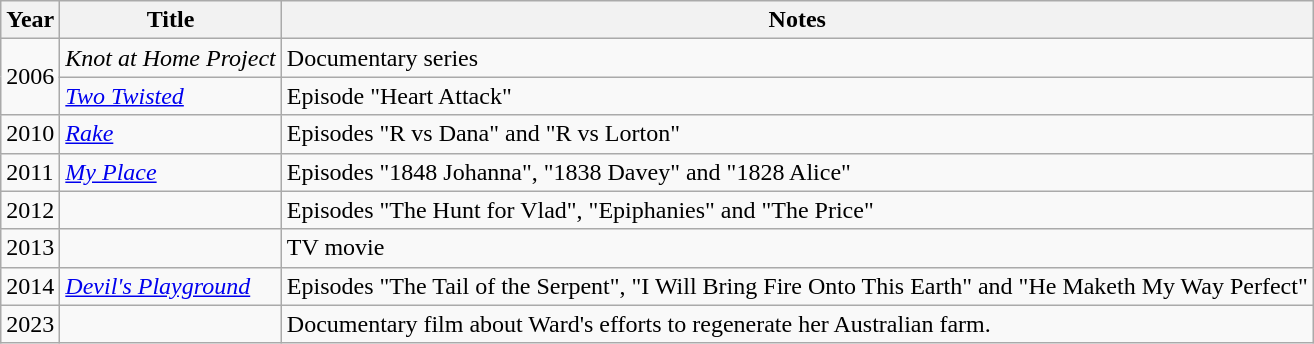<table class="wikitable">
<tr>
<th>Year</th>
<th>Title</th>
<th>Notes</th>
</tr>
<tr>
<td rowspan=2>2006</td>
<td><em>Knot at Home Project</em></td>
<td>Documentary series</td>
</tr>
<tr>
<td><em><a href='#'>Two Twisted</a></em></td>
<td>Episode "Heart Attack"</td>
</tr>
<tr>
<td>2010</td>
<td><em><a href='#'>Rake</a></em></td>
<td>Episodes "R vs Dana" and "R vs Lorton"</td>
</tr>
<tr>
<td>2011</td>
<td><em><a href='#'>My Place</a></em></td>
<td>Episodes "1848 Johanna", "1838 Davey" and "1828 Alice"</td>
</tr>
<tr>
<td>2012</td>
<td><em></em></td>
<td>Episodes "The Hunt for Vlad", "Epiphanies" and "The Price"</td>
</tr>
<tr>
<td>2013</td>
<td><em></em></td>
<td>TV movie</td>
</tr>
<tr>
<td>2014</td>
<td><em><a href='#'>Devil's Playground</a></em></td>
<td>Episodes "The Tail of the Serpent", "I Will Bring Fire Onto This Earth" and "He Maketh My Way Perfect"</td>
</tr>
<tr>
<td>2023</td>
<td><em></em></td>
<td>Documentary film about Ward's efforts to regenerate her Australian farm.</td>
</tr>
</table>
